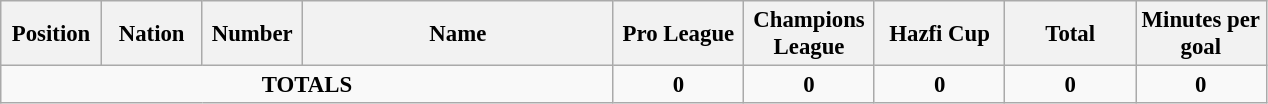<table class="wikitable" style="font-size: 95%; text-align: center;">
<tr>
<th width=60>Position</th>
<th width=60>Nation</th>
<th width=60>Number</th>
<th width=200>Name</th>
<th width=80>Pro League</th>
<th width=80>Champions League</th>
<th width=80>Hazfi Cup</th>
<th width=80>Total</th>
<th width=80>Minutes per goal</th>
</tr>
<tr>
<td colspan="4"><strong>TOTALS</strong></td>
<td><strong>0</strong></td>
<td><strong>0</strong></td>
<td><strong>0</strong></td>
<td><strong>0</strong></td>
<td><strong>0</strong></td>
</tr>
</table>
